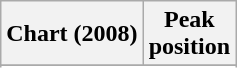<table class="wikitable sortable plainrowheaders" style="text-align:center">
<tr>
<th scope="col">Chart (2008)</th>
<th scope="col">Peak<br> position</th>
</tr>
<tr>
</tr>
<tr>
</tr>
<tr>
</tr>
</table>
